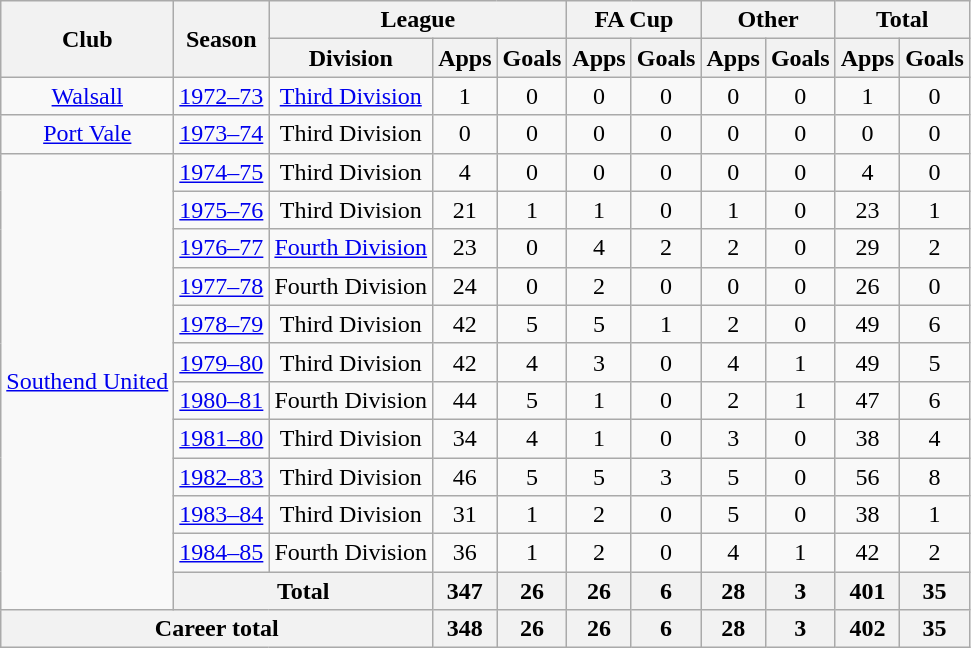<table class="wikitable" style="text-align: center;">
<tr>
<th rowspan="2">Club</th>
<th rowspan="2">Season</th>
<th colspan="3">League</th>
<th colspan="2">FA Cup</th>
<th colspan="2">Other</th>
<th colspan="2">Total</th>
</tr>
<tr>
<th>Division</th>
<th>Apps</th>
<th>Goals</th>
<th>Apps</th>
<th>Goals</th>
<th>Apps</th>
<th>Goals</th>
<th>Apps</th>
<th>Goals</th>
</tr>
<tr>
<td><a href='#'>Walsall</a></td>
<td><a href='#'>1972–73</a></td>
<td><a href='#'>Third Division</a></td>
<td>1</td>
<td>0</td>
<td>0</td>
<td>0</td>
<td>0</td>
<td>0</td>
<td>1</td>
<td>0</td>
</tr>
<tr>
<td><a href='#'>Port Vale</a></td>
<td><a href='#'>1973–74</a></td>
<td>Third Division</td>
<td>0</td>
<td>0</td>
<td>0</td>
<td>0</td>
<td>0</td>
<td>0</td>
<td>0</td>
<td>0</td>
</tr>
<tr>
<td rowspan="12"><a href='#'>Southend United</a></td>
<td><a href='#'>1974–75</a></td>
<td>Third Division</td>
<td>4</td>
<td>0</td>
<td>0</td>
<td>0</td>
<td>0</td>
<td>0</td>
<td>4</td>
<td>0</td>
</tr>
<tr>
<td><a href='#'>1975–76</a></td>
<td>Third Division</td>
<td>21</td>
<td>1</td>
<td>1</td>
<td>0</td>
<td>1</td>
<td>0</td>
<td>23</td>
<td>1</td>
</tr>
<tr>
<td><a href='#'>1976–77</a></td>
<td><a href='#'>Fourth Division</a></td>
<td>23</td>
<td>0</td>
<td>4</td>
<td>2</td>
<td>2</td>
<td>0</td>
<td>29</td>
<td>2</td>
</tr>
<tr>
<td><a href='#'>1977–78</a></td>
<td>Fourth Division</td>
<td>24</td>
<td>0</td>
<td>2</td>
<td>0</td>
<td>0</td>
<td>0</td>
<td>26</td>
<td>0</td>
</tr>
<tr>
<td><a href='#'>1978–79</a></td>
<td>Third Division</td>
<td>42</td>
<td>5</td>
<td>5</td>
<td>1</td>
<td>2</td>
<td>0</td>
<td>49</td>
<td>6</td>
</tr>
<tr>
<td><a href='#'>1979–80</a></td>
<td>Third Division</td>
<td>42</td>
<td>4</td>
<td>3</td>
<td>0</td>
<td>4</td>
<td>1</td>
<td>49</td>
<td>5</td>
</tr>
<tr>
<td><a href='#'>1980–81</a></td>
<td>Fourth Division</td>
<td>44</td>
<td>5</td>
<td>1</td>
<td>0</td>
<td>2</td>
<td>1</td>
<td>47</td>
<td>6</td>
</tr>
<tr>
<td><a href='#'>1981–80</a></td>
<td>Third Division</td>
<td>34</td>
<td>4</td>
<td>1</td>
<td>0</td>
<td>3</td>
<td>0</td>
<td>38</td>
<td>4</td>
</tr>
<tr>
<td><a href='#'>1982–83</a></td>
<td>Third Division</td>
<td>46</td>
<td>5</td>
<td>5</td>
<td>3</td>
<td>5</td>
<td>0</td>
<td>56</td>
<td>8</td>
</tr>
<tr>
<td><a href='#'>1983–84</a></td>
<td>Third Division</td>
<td>31</td>
<td>1</td>
<td>2</td>
<td>0</td>
<td>5</td>
<td>0</td>
<td>38</td>
<td>1</td>
</tr>
<tr>
<td><a href='#'>1984–85</a></td>
<td>Fourth Division</td>
<td>36</td>
<td>1</td>
<td>2</td>
<td>0</td>
<td>4</td>
<td>1</td>
<td>42</td>
<td>2</td>
</tr>
<tr>
<th colspan="2">Total</th>
<th>347</th>
<th>26</th>
<th>26</th>
<th>6</th>
<th>28</th>
<th>3</th>
<th>401</th>
<th>35</th>
</tr>
<tr>
<th colspan="3">Career total</th>
<th>348</th>
<th>26</th>
<th>26</th>
<th>6</th>
<th>28</th>
<th>3</th>
<th>402</th>
<th>35</th>
</tr>
</table>
